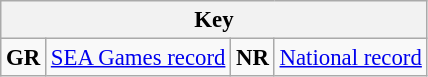<table class="wikitable" style="font-size:95%; position:relative;">
<tr>
<th colspan=4>Key</th>
</tr>
<tr>
<td align=center><strong>GR</strong></td>
<td><a href='#'>SEA Games record</a></td>
<td align=center><strong>NR</strong></td>
<td><a href='#'>National record</a></td>
</tr>
</table>
